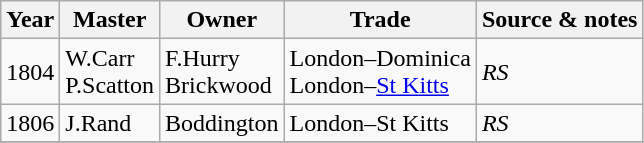<table class="sortable wikitable">
<tr>
<th>Year</th>
<th>Master</th>
<th>Owner</th>
<th>Trade</th>
<th>Source & notes</th>
</tr>
<tr>
<td>1804</td>
<td>W.Carr<br>P.Scatton</td>
<td>F.Hurry<br>Brickwood</td>
<td>London–Dominica<br>London–<a href='#'>St Kitts</a></td>
<td><em>RS</em></td>
</tr>
<tr>
<td>1806</td>
<td>J.Rand</td>
<td>Boddington</td>
<td>London–St Kitts</td>
<td><em>RS</em></td>
</tr>
<tr>
</tr>
</table>
